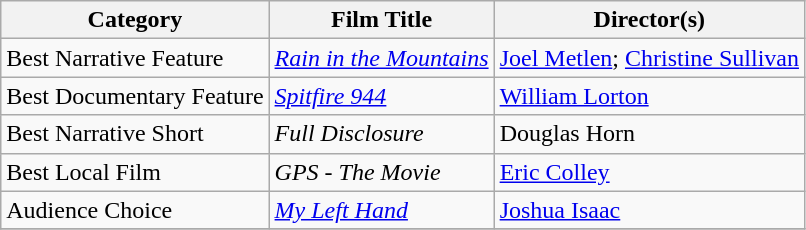<table class="wikitable">
<tr>
<th>Category</th>
<th>Film Title</th>
<th>Director(s)</th>
</tr>
<tr>
<td>Best Narrative Feature</td>
<td><em><a href='#'>Rain in the Mountains</a></em></td>
<td><a href='#'>Joel Metlen</a>; <a href='#'>Christine Sullivan</a></td>
</tr>
<tr>
<td>Best Documentary Feature</td>
<td><em><a href='#'>Spitfire 944</a></em></td>
<td><a href='#'>William Lorton</a></td>
</tr>
<tr>
<td>Best Narrative Short</td>
<td><em>Full Disclosure</em></td>
<td>Douglas Horn</td>
</tr>
<tr>
<td>Best Local Film</td>
<td><em>GPS - The Movie</em></td>
<td><a href='#'>Eric Colley</a></td>
</tr>
<tr>
<td>Audience Choice</td>
<td><em><a href='#'>My Left Hand</a></em></td>
<td><a href='#'>Joshua Isaac</a></td>
</tr>
<tr>
</tr>
</table>
